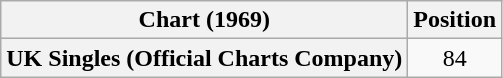<table class="wikitable sortable plainrowheaders" style="text-align:center">
<tr>
<th>Chart (1969)</th>
<th>Position</th>
</tr>
<tr>
<th scope="row">UK Singles (Official Charts Company)</th>
<td>84</td>
</tr>
</table>
